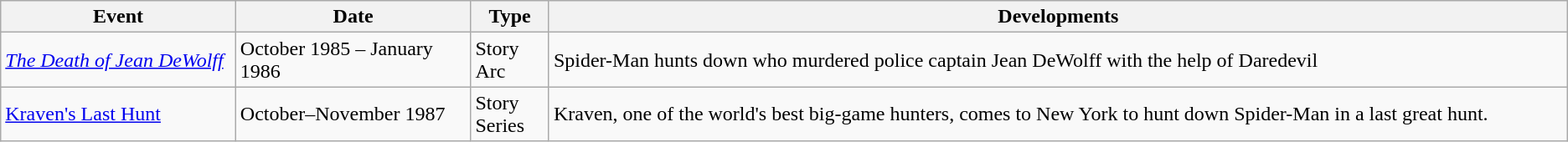<table class="wikitable">
<tr>
<th width=15%>Event</th>
<th width=15%>Date</th>
<th width=5%>Type</th>
<th width=70%>Developments</th>
</tr>
<tr>
<td><em><a href='#'>The Death of Jean DeWolff</a></em></td>
<td>October 1985 – January 1986</td>
<td>Story Arc</td>
<td>Spider-Man hunts down who murdered police captain Jean DeWolff with the help of Daredevil</td>
</tr>
<tr>
<td><a href='#'>Kraven's Last Hunt</a></td>
<td>October–November 1987</td>
<td>Story Series</td>
<td>Kraven, one of the world's best big-game hunters, comes to New York to hunt down Spider-Man in a last great hunt.</td>
</tr>
</table>
